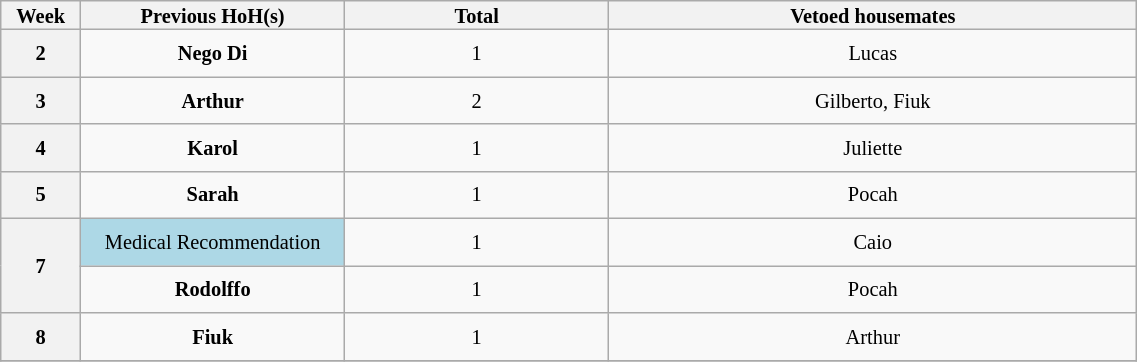<table class="wikitable" style="width:60%; text-align:center; font-size:85%; line-height:13px;">
<tr>
<th width="03.00%">Week</th>
<th width="14.25%">Previous HoH(s)</th>
<th width="14.25%">Total</th>
<th width="28.50%">Vetoed housemates</th>
</tr>
<tr>
<th style="height:25px">2</th>
<td><strong>Nego Di</strong></td>
<td>1</td>
<td>Lucas</td>
</tr>
<tr>
<th style="height:25px">3</th>
<td><strong>Arthur</strong></td>
<td>2</td>
<td>Gilberto, Fiuk</td>
</tr>
<tr>
<th style="height:25px">4</th>
<td><strong>Karol</strong></td>
<td>1</td>
<td>Juliette</td>
</tr>
<tr>
<th style="height:25px">5</th>
<td><strong>Sarah</strong></td>
<td>1</td>
<td>Pocah</td>
</tr>
<tr>
<th rowspan=2 style="height:50px">7</th>
<td bgcolor=ADD8E6 style="height:25px">Medical Recommendation</td>
<td>1</td>
<td>Caio</td>
</tr>
<tr>
<td style="height:25px"><strong>Rodolffo</strong></td>
<td>1</td>
<td>Pocah</td>
</tr>
<tr>
<th style="height:25px">8</th>
<td><strong>Fiuk</strong></td>
<td>1</td>
<td>Arthur</td>
</tr>
<tr>
</tr>
</table>
